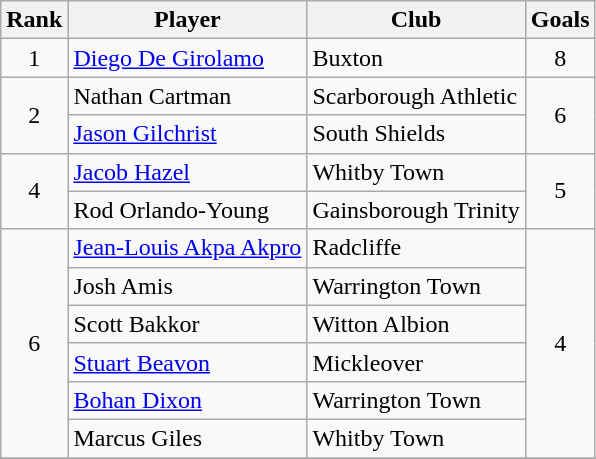<table class="wikitable" style="text-align:center">
<tr>
<th>Rank</th>
<th>Player</th>
<th>Club</th>
<th>Goals</th>
</tr>
<tr>
<td>1</td>
<td align="left"> <a href='#'>Diego De Girolamo</a></td>
<td align="left">Buxton</td>
<td>8</td>
</tr>
<tr>
<td rowspan="2">2</td>
<td align="left"> Nathan Cartman</td>
<td align="left">Scarborough Athletic</td>
<td rowspan="2">6</td>
</tr>
<tr>
<td align="left"> <a href='#'>Jason Gilchrist</a></td>
<td align="left">South Shields</td>
</tr>
<tr>
<td rowspan="2">4</td>
<td align="left"> <a href='#'>Jacob Hazel</a></td>
<td align="left">Whitby Town</td>
<td rowspan="2">5</td>
</tr>
<tr>
<td align="left"> Rod Orlando-Young</td>
<td align="left">Gainsborough Trinity</td>
</tr>
<tr>
<td rowspan="6">6</td>
<td align="left"> <a href='#'>Jean-Louis Akpa Akpro</a></td>
<td align="left">Radcliffe</td>
<td rowspan="6">4</td>
</tr>
<tr>
<td align="left"> Josh Amis</td>
<td align="left">Warrington Town</td>
</tr>
<tr>
<td align="left"> Scott Bakkor</td>
<td align="left">Witton Albion</td>
</tr>
<tr>
<td align="left"> <a href='#'>Stuart Beavon</a></td>
<td align="left">Mickleover</td>
</tr>
<tr>
<td align="left"> <a href='#'>Bohan Dixon</a></td>
<td align="left">Warrington Town</td>
</tr>
<tr>
<td align="left"> Marcus Giles</td>
<td align="left">Whitby Town</td>
</tr>
<tr>
</tr>
</table>
